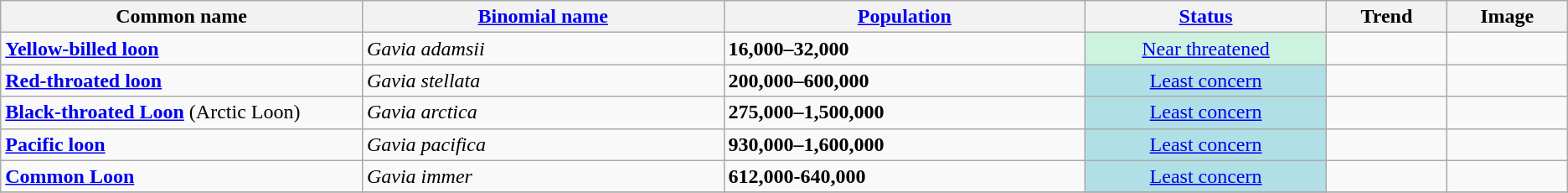<table class="wikitable sortable">
<tr>
<th width="15%">Common name</th>
<th width="15%"><a href='#'>Binomial name</a></th>
<th data-sort-type="number"  width="15%"><a href='#'>Population</a></th>
<th width="10%"><a href='#'>Status</a></th>
<th width="5%">Trend</th>
<th width="5%" class="unsortable">Image</th>
</tr>
<tr>
<td><strong><a href='#'>Yellow-billed loon</a></strong></td>
<td><em>Gavia adamsii</em></td>
<td><strong>16,000–32,000</strong></td>
<td align=center style="background:#CEF2E0"><a href='#'>Near threatened</a></td>
<td align=center></td>
<td></td>
</tr>
<tr>
<td><strong><a href='#'>Red-throated loon</a></strong></td>
<td><em>Gavia stellata</em></td>
<td><strong>200,000–600,000</strong></td>
<td align=center style="background:#B0E0E6"><a href='#'>Least concern</a></td>
<td align=center></td>
<td></td>
</tr>
<tr>
<td><strong><a href='#'>Black-throated Loon</a></strong> (Arctic Loon)</td>
<td><em>Gavia arctica</em></td>
<td><strong>275,000–1,500,000</strong></td>
<td align=center style="background:#B0E0E6"><a href='#'>Least concern</a></td>
<td align=center></td>
<td></td>
</tr>
<tr>
<td><strong><a href='#'>Pacific loon</a></strong></td>
<td><em>Gavia pacifica</em></td>
<td><strong>930,000–1,600,000</strong></td>
<td align=center style="background:#B0E0E6"><a href='#'>Least concern</a></td>
<td align=center></td>
<td></td>
</tr>
<tr>
<td><strong><a href='#'>Common Loon</a></strong></td>
<td><em>Gavia immer</em></td>
<td><strong>612,000-640,000</strong></td>
<td align=center style="background:#B0E0E6"><a href='#'>Least concern</a></td>
<td align=center></td>
<td></td>
</tr>
<tr>
</tr>
</table>
